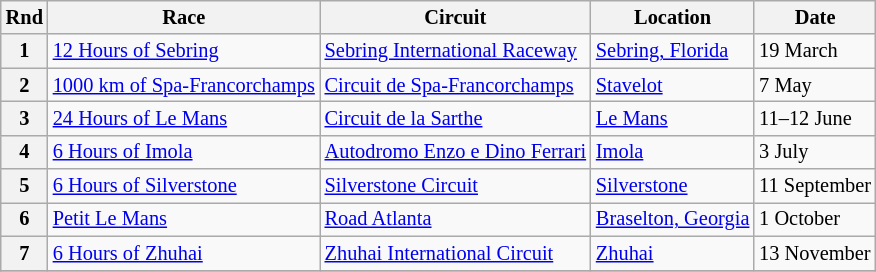<table class="wikitable" style="font-size: 85%">
<tr>
<th>Rnd</th>
<th>Race</th>
<th>Circuit</th>
<th>Location</th>
<th>Date</th>
</tr>
<tr>
<th>1</th>
<td><a href='#'>12 Hours of Sebring</a></td>
<td><a href='#'>Sebring International Raceway</a></td>
<td> <a href='#'>Sebring, Florida</a></td>
<td>19 March</td>
</tr>
<tr>
<th>2</th>
<td><a href='#'>1000 km of Spa-Francorchamps</a></td>
<td><a href='#'>Circuit de Spa-Francorchamps</a></td>
<td> <a href='#'>Stavelot</a></td>
<td>7 May</td>
</tr>
<tr>
<th>3</th>
<td><a href='#'>24 Hours of Le Mans</a></td>
<td><a href='#'>Circuit de la Sarthe</a></td>
<td> <a href='#'>Le Mans</a></td>
<td>11–12 June</td>
</tr>
<tr>
<th>4</th>
<td><a href='#'>6 Hours of Imola</a></td>
<td><a href='#'>Autodromo Enzo e Dino Ferrari</a></td>
<td> <a href='#'>Imola</a></td>
<td>3 July</td>
</tr>
<tr>
<th>5</th>
<td><a href='#'>6 Hours of Silverstone</a></td>
<td><a href='#'>Silverstone Circuit</a></td>
<td> <a href='#'>Silverstone</a></td>
<td>11 September</td>
</tr>
<tr>
<th>6</th>
<td><a href='#'>Petit Le Mans</a></td>
<td><a href='#'>Road Atlanta</a></td>
<td> <a href='#'>Braselton, Georgia</a></td>
<td>1 October</td>
</tr>
<tr>
<th>7</th>
<td><a href='#'>6 Hours of Zhuhai</a></td>
<td><a href='#'>Zhuhai International Circuit</a></td>
<td> <a href='#'>Zhuhai</a></td>
<td>13 November</td>
</tr>
<tr>
</tr>
</table>
